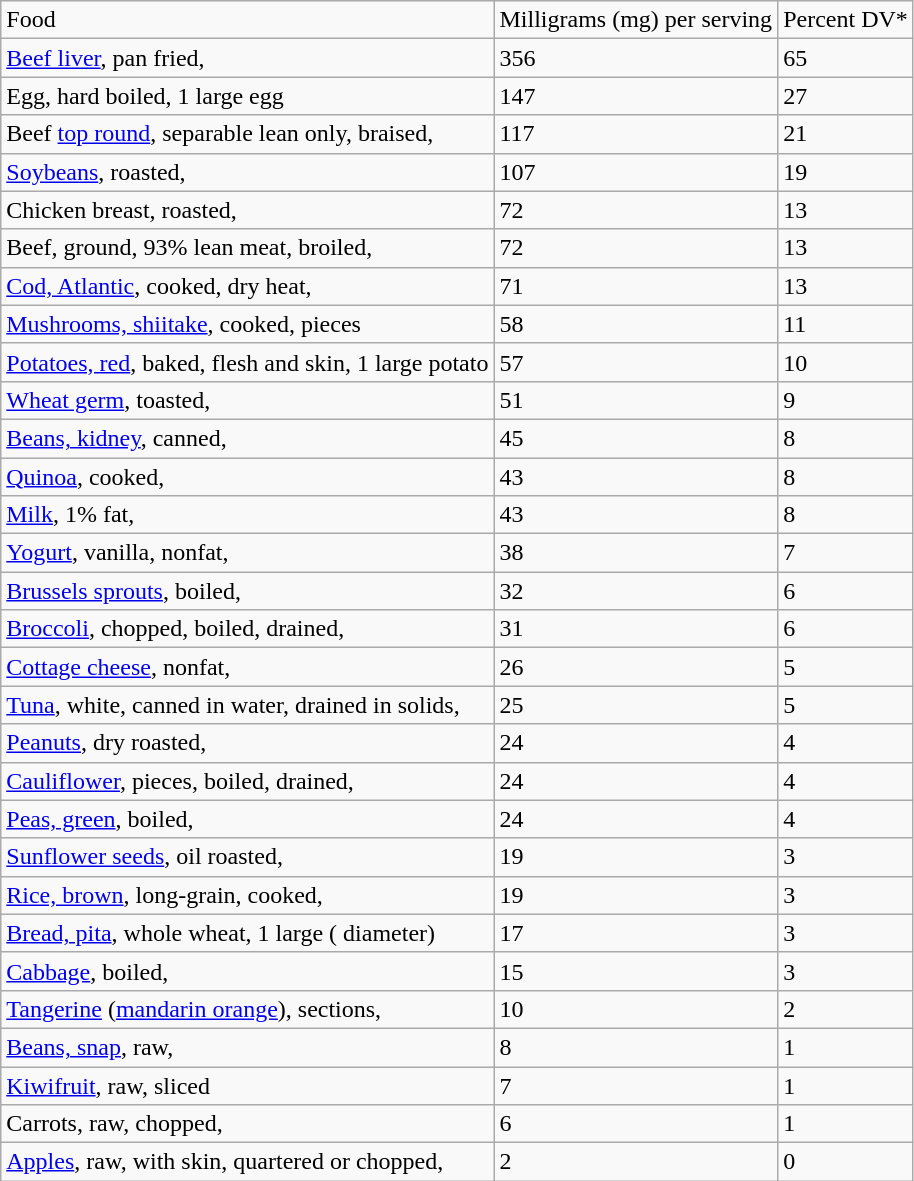<table class="wikitable">
<tr>
<td>Food</td>
<td>Milligrams (mg) per serving</td>
<td>Percent DV*</td>
</tr>
<tr>
<td><a href='#'>Beef liver</a>, pan fried, </td>
<td>356</td>
<td>65</td>
</tr>
<tr>
<td>Egg, hard boiled, 1 large egg</td>
<td>147</td>
<td>27</td>
</tr>
<tr>
<td>Beef <a href='#'>top round</a>, separable lean only, braised, </td>
<td>117</td>
<td>21</td>
</tr>
<tr>
<td><a href='#'>Soybeans</a>, roasted, </td>
<td>107</td>
<td>19</td>
</tr>
<tr>
<td>Chicken breast, roasted, </td>
<td>72</td>
<td>13</td>
</tr>
<tr>
<td>Beef, ground, 93% lean meat, broiled, </td>
<td>72</td>
<td>13</td>
</tr>
<tr>
<td><a href='#'>Cod, Atlantic</a>, cooked, dry heat, </td>
<td>71</td>
<td>13</td>
</tr>
<tr>
<td><a href='#'>Mushrooms, shiitake</a>, cooked,  pieces</td>
<td>58</td>
<td>11</td>
</tr>
<tr>
<td><a href='#'>Potatoes, red</a>, baked, flesh and skin, 1 large potato</td>
<td>57</td>
<td>10</td>
</tr>
<tr>
<td><a href='#'>Wheat germ</a>, toasted, </td>
<td>51</td>
<td>9</td>
</tr>
<tr>
<td><a href='#'>Beans, kidney</a>, canned, </td>
<td>45</td>
<td>8</td>
</tr>
<tr>
<td><a href='#'>Quinoa</a>, cooked, </td>
<td>43</td>
<td>8</td>
</tr>
<tr>
<td><a href='#'>Milk</a>, 1% fat, </td>
<td>43</td>
<td>8</td>
</tr>
<tr>
<td><a href='#'>Yogurt</a>, vanilla, nonfat, </td>
<td>38</td>
<td>7</td>
</tr>
<tr>
<td><a href='#'>Brussels sprouts</a>, boiled, </td>
<td>32</td>
<td>6</td>
</tr>
<tr>
<td><a href='#'>Broccoli</a>, chopped, boiled, drained, </td>
<td>31</td>
<td>6</td>
</tr>
<tr>
<td><a href='#'>Cottage cheese</a>, nonfat, </td>
<td>26</td>
<td>5</td>
</tr>
<tr>
<td><a href='#'>Tuna</a>, white, canned in water, drained in solids, </td>
<td>25</td>
<td>5</td>
</tr>
<tr>
<td><a href='#'>Peanuts</a>, dry roasted, </td>
<td>24</td>
<td>4</td>
</tr>
<tr>
<td><a href='#'>Cauliflower</a>,  pieces, boiled, drained, </td>
<td>24</td>
<td>4</td>
</tr>
<tr>
<td><a href='#'>Peas, green</a>, boiled, </td>
<td>24</td>
<td>4</td>
</tr>
<tr>
<td><a href='#'>Sunflower seeds</a>, oil roasted, </td>
<td>19</td>
<td>3</td>
</tr>
<tr>
<td><a href='#'>Rice, brown</a>, long-grain, cooked, </td>
<td>19</td>
<td>3</td>
</tr>
<tr>
<td><a href='#'>Bread, pita</a>, whole wheat, 1 large ( diameter)</td>
<td>17</td>
<td>3</td>
</tr>
<tr>
<td><a href='#'>Cabbage</a>, boiled, </td>
<td>15</td>
<td>3</td>
</tr>
<tr>
<td><a href='#'>Tangerine</a> (<a href='#'>mandarin orange</a>), sections, </td>
<td>10</td>
<td>2</td>
</tr>
<tr>
<td><a href='#'>Beans, snap</a>, raw, </td>
<td>8</td>
<td>1</td>
</tr>
<tr>
<td><a href='#'>Kiwifruit</a>, raw,  sliced</td>
<td>7</td>
<td>1</td>
</tr>
<tr>
<td>Carrots, raw, chopped, </td>
<td>6</td>
<td>1</td>
</tr>
<tr>
<td><a href='#'>Apples</a>, raw, with skin, quartered or chopped, </td>
<td>2</td>
<td>0</td>
</tr>
</table>
